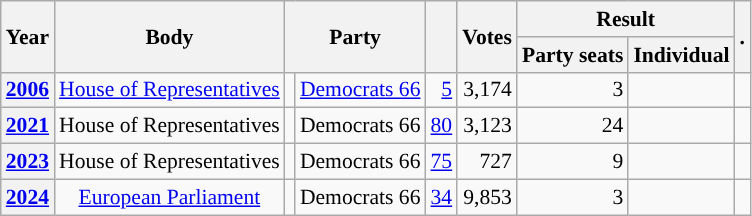<table class="wikitable plainrowheaders sortable" border=2 cellpadding=4 cellspacing=0 style="border: 1px #aaa solid; font-size: 90%; text-align:center;">
<tr>
<th scope="col" rowspan=2>Year</th>
<th scope="col" rowspan=2>Body</th>
<th scope="col" colspan=2 rowspan=2>Party</th>
<th scope="col" rowspan=2></th>
<th scope="col" rowspan=2>Votes</th>
<th scope="colgroup" colspan=2>Result</th>
<th scope="col" rowspan=2 class="unsortable">.</th>
</tr>
<tr>
<th scope="col">Party seats</th>
<th scope="col">Individual</th>
</tr>
<tr>
<th scope="row"><a href='#'>2006</a></th>
<td><a href='#'>House of Representatives</a></td>
<td style="background-color:"></td>
<td><a href='#'>Democrats 66</a></td>
<td style=text-align:right><a href='#'>5</a></td>
<td style=text-align:right>3,174</td>
<td style=text-align:right>3</td>
<td></td>
<td></td>
</tr>
<tr>
<th scope="row"><a href='#'>2021</a></th>
<td>House of Representatives</td>
<td style="background-color:"></td>
<td>Democrats 66</td>
<td style=text-align:right><a href='#'>80</a></td>
<td style=text-align:right>3,123</td>
<td style=text-align:right>24</td>
<td></td>
<td></td>
</tr>
<tr>
<th scope="row"><a href='#'>2023</a></th>
<td>House of Representatives</td>
<td style="background-color:"></td>
<td>Democrats 66</td>
<td style=text-align:right><a href='#'>75</a></td>
<td style=text-align:right>727</td>
<td style=text-align:right>9</td>
<td></td>
<td></td>
</tr>
<tr>
<th scope="row"><a href='#'>2024</a></th>
<td><a href='#'>European Parliament</a></td>
<td style="background-color:"></td>
<td>Democrats 66</td>
<td style=text-align:right><a href='#'>34</a></td>
<td style=text-align:right>9,853</td>
<td style=text-align:right>3</td>
<td></td>
<td></td>
</tr>
</table>
